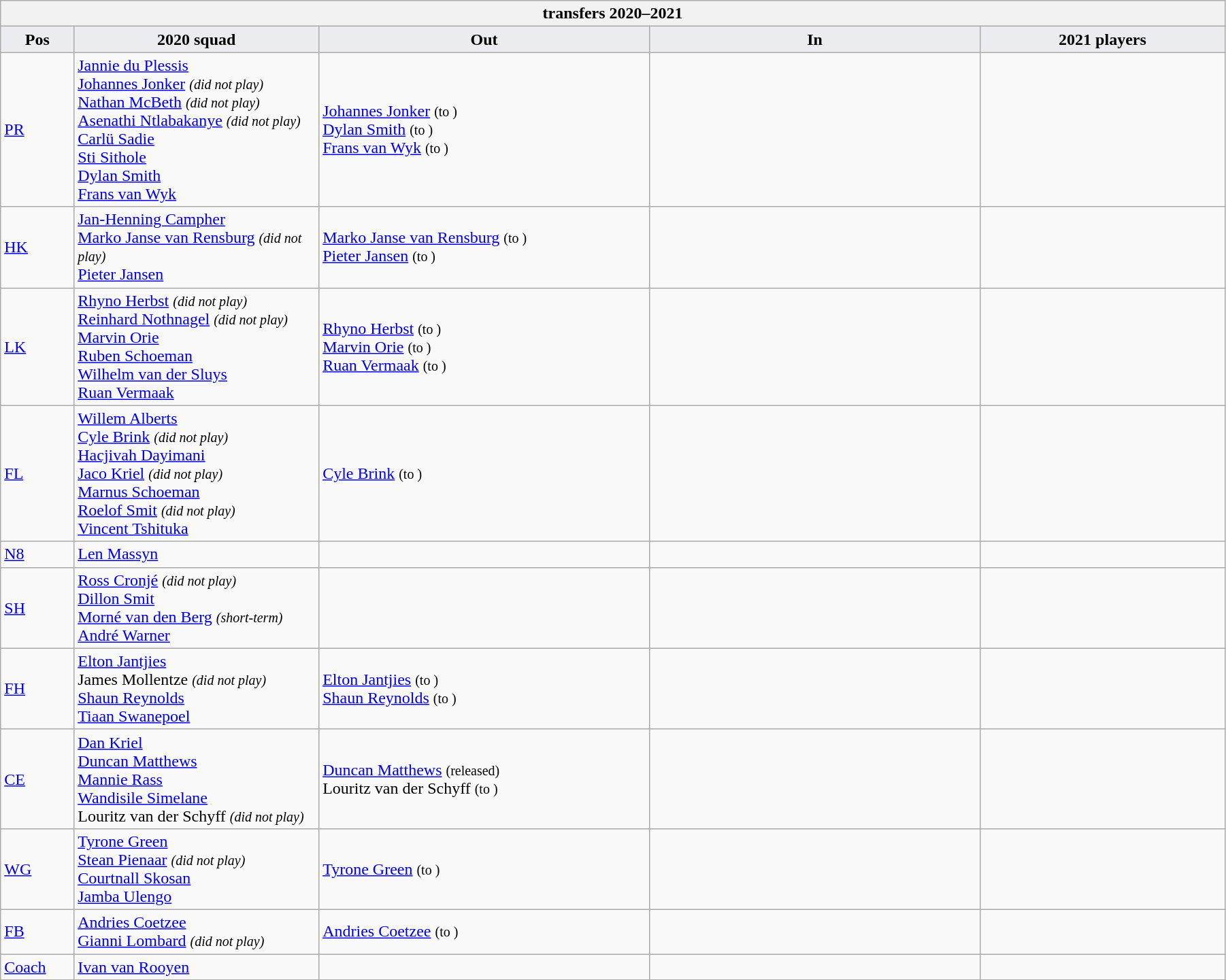<table class="wikitable" style="text-align: left; width:95%">
<tr>
<th colspan="100%"> transfers 2020–2021</th>
</tr>
<tr>
<th style="background:#ebecf0; width:6%;">Pos</th>
<th style="background:#ebecf0; width:20%;">2020 squad</th>
<th style="background:#ebecf0; width:27%;">Out</th>
<th style="background:#ebecf0; width:27%;">In</th>
<th style="background:#ebecf0; width:20%;">2021 players</th>
</tr>
<tr>
<td><a href='#'>PR</a></td>
<td> <a href='#'>Jannie du Plessis</a> <br> <a href='#'>Johannes Jonker</a> <small><em>(did not play)</em></small> <br> <a href='#'>Nathan McBeth</a> <small><em>(did not play)</em></small> <br> <a href='#'>Asenathi Ntlabakanye</a> <small><em>(did not play)</em></small> <br> <a href='#'>Carlü Sadie</a> <br> <a href='#'>Sti Sithole</a> <br> <a href='#'>Dylan Smith</a> <br> <a href='#'>Frans van Wyk</a></td>
<td>  <a href='#'>Johannes Jonker</a> <small>(to )</small> <br>  <a href='#'>Dylan Smith</a> <small>(to )</small> <br>  <a href='#'>Frans van Wyk</a> <small>(to )</small></td>
<td> </td>
<td> </td>
</tr>
<tr>
<td><a href='#'>HK</a></td>
<td> <a href='#'>Jan-Henning Campher</a> <br> <a href='#'>Marko Janse van Rensburg</a> <small><em>(did not play)</em></small> <br> <a href='#'>Pieter Jansen</a></td>
<td>  <a href='#'>Marko Janse van Rensburg</a> <small>(to )</small> <br>  <a href='#'>Pieter Jansen</a> <small>(to )</small></td>
<td> </td>
<td> </td>
</tr>
<tr>
<td><a href='#'>LK</a></td>
<td> <a href='#'>Rhyno Herbst</a> <small><em>(did not play)</em></small> <br> <a href='#'>Reinhard Nothnagel</a> <small><em>(did not play)</em></small> <br> <a href='#'>Marvin Orie</a> <br> <a href='#'>Ruben Schoeman</a> <br> <a href='#'>Wilhelm van der Sluys</a> <br> <a href='#'>Ruan Vermaak</a></td>
<td>  <a href='#'>Rhyno Herbst</a> <small>(to )</small> <br>  <a href='#'>Marvin Orie</a> <small>(to )</small> <br>  <a href='#'>Ruan Vermaak</a> <small>(to )</small></td>
<td> </td>
<td> </td>
</tr>
<tr>
<td><a href='#'>FL</a></td>
<td> <a href='#'>Willem Alberts</a> <br> <a href='#'>Cyle Brink</a> <small><em>(did not play)</em></small> <br> <a href='#'>Hacjivah Dayimani</a> <br> <a href='#'>Jaco Kriel</a> <small><em>(did not play)</em></small> <br> <a href='#'>Marnus Schoeman</a> <br> <a href='#'>Roelof Smit</a> <small><em>(did not play)</em></small> <br> <a href='#'>Vincent Tshituka</a></td>
<td>  <a href='#'>Cyle Brink</a> <small>(to )</small></td>
<td> </td>
<td> </td>
</tr>
<tr>
<td><a href='#'>N8</a></td>
<td> <a href='#'>Len Massyn</a></td>
<td></td>
<td> </td>
<td> </td>
</tr>
<tr>
<td><a href='#'>SH</a></td>
<td> <a href='#'>Ross Cronjé</a> <small><em>(did not play)</em></small> <br> <a href='#'>Dillon Smit</a> <br> <a href='#'>Morné van den Berg</a> <small><em>(short-term)</em></small> <br> <a href='#'>André Warner</a></td>
<td></td>
<td> </td>
<td> </td>
</tr>
<tr>
<td><a href='#'>FH</a></td>
<td> <a href='#'>Elton Jantjies</a> <br> James Mollentze <small><em>(did not play)</em></small> <br> <a href='#'>Shaun Reynolds</a> <br> <a href='#'>Tiaan Swanepoel</a></td>
<td>  <a href='#'>Elton Jantjies</a> <small>(to )</small> <br>  <a href='#'>Shaun Reynolds</a> <small>(to )</small></td>
<td> </td>
<td> </td>
</tr>
<tr>
<td><a href='#'>CE</a></td>
<td> <a href='#'>Dan Kriel</a> <br> <a href='#'>Duncan Matthews</a> <br> <a href='#'>Mannie Rass</a> <br> <a href='#'>Wandisile Simelane</a> <br> Louritz van der Schyff <small><em>(did not play)</em></small></td>
<td>  <a href='#'>Duncan Matthews</a> <small>(released)</small> <br>  Louritz van der Schyff <small>(to )</small></td>
<td> </td>
<td> </td>
</tr>
<tr>
<td><a href='#'>WG</a></td>
<td> <a href='#'>Tyrone Green</a> <br> <a href='#'>Stean Pienaar</a> <small><em>(did not play)</em></small> <br> <a href='#'>Courtnall Skosan</a> <br> <a href='#'>Jamba Ulengo</a></td>
<td>  <a href='#'>Tyrone Green</a> <small>(to )</small></td>
<td> </td>
<td> </td>
</tr>
<tr>
<td><a href='#'>FB</a></td>
<td> <a href='#'>Andries Coetzee</a> <br> <a href='#'>Gianni Lombard</a> <small><em>(did not play)</em></small></td>
<td>  <a href='#'>Andries Coetzee</a> <small>(to )</small></td>
<td> </td>
<td> </td>
</tr>
<tr>
<td><a href='#'>Coach</a></td>
<td> <a href='#'>Ivan van Rooyen</a></td>
<td></td>
<td> </td>
<td> </td>
</tr>
</table>
